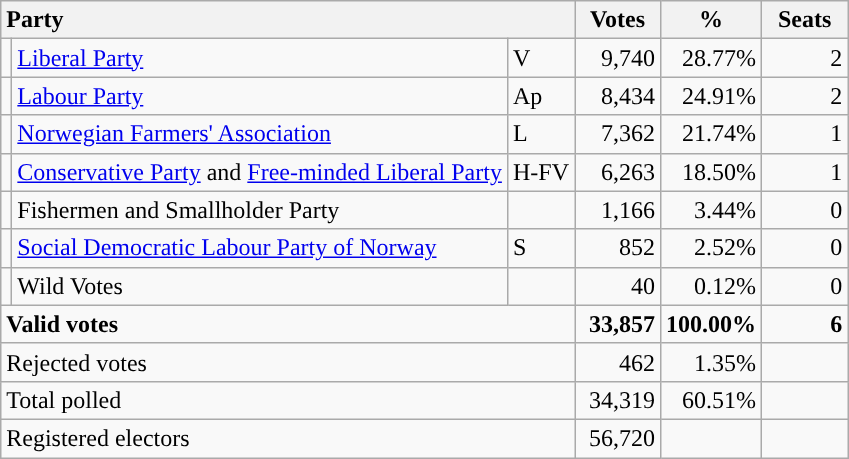<table class="wikitable" border="1" style="text-align:right;">
<tr>
<th style="text-align:left;" colspan=3>Party</th>
<th align=center width="50">Votes</th>
<th align=center width="50">%</th>
<th align=center width="50">Seats</th>
</tr>
<tr>
<td style="color:inherit;background:"></td>
<td align=left><a href='#'>Liberal Party</a></td>
<td align=left>V</td>
<td>9,740</td>
<td>28.77%</td>
<td>2</td>
</tr>
<tr>
<td style="color:inherit;background:"></td>
<td align=left><a href='#'>Labour Party</a></td>
<td align=left>Ap</td>
<td>8,434</td>
<td>24.91%</td>
<td>2</td>
</tr>
<tr>
<td style="color:inherit;background:"></td>
<td align=left><a href='#'>Norwegian Farmers' Association</a></td>
<td align=left>L</td>
<td>7,362</td>
<td>21.74%</td>
<td>1</td>
</tr>
<tr>
<td></td>
<td align=left><a href='#'>Conservative Party</a> and <a href='#'>Free-minded Liberal Party</a></td>
<td align=left>H-FV</td>
<td>6,263</td>
<td>18.50%</td>
<td>1</td>
</tr>
<tr>
<td></td>
<td align=left>Fishermen and Smallholder Party</td>
<td align=left></td>
<td>1,166</td>
<td>3.44%</td>
<td>0</td>
</tr>
<tr>
<td style="color:inherit;background:"></td>
<td align=left><a href='#'>Social Democratic Labour Party of Norway</a></td>
<td align=left>S</td>
<td>852</td>
<td>2.52%</td>
<td>0</td>
</tr>
<tr>
<td></td>
<td align=left>Wild Votes</td>
<td align=left></td>
<td>40</td>
<td>0.12%</td>
<td>0</td>
</tr>
<tr style="font-weight:bold">
<td align=left colspan=3>Valid votes</td>
<td>33,857</td>
<td>100.00%</td>
<td>6</td>
</tr>
<tr>
<td align=left colspan=3>Rejected votes</td>
<td>462</td>
<td>1.35%</td>
<td></td>
</tr>
<tr>
<td align=left colspan=3>Total polled</td>
<td>34,319</td>
<td>60.51%</td>
<td></td>
</tr>
<tr>
<td align=left colspan=3>Registered electors</td>
<td>56,720</td>
<td></td>
<td></td>
</tr>
</table>
